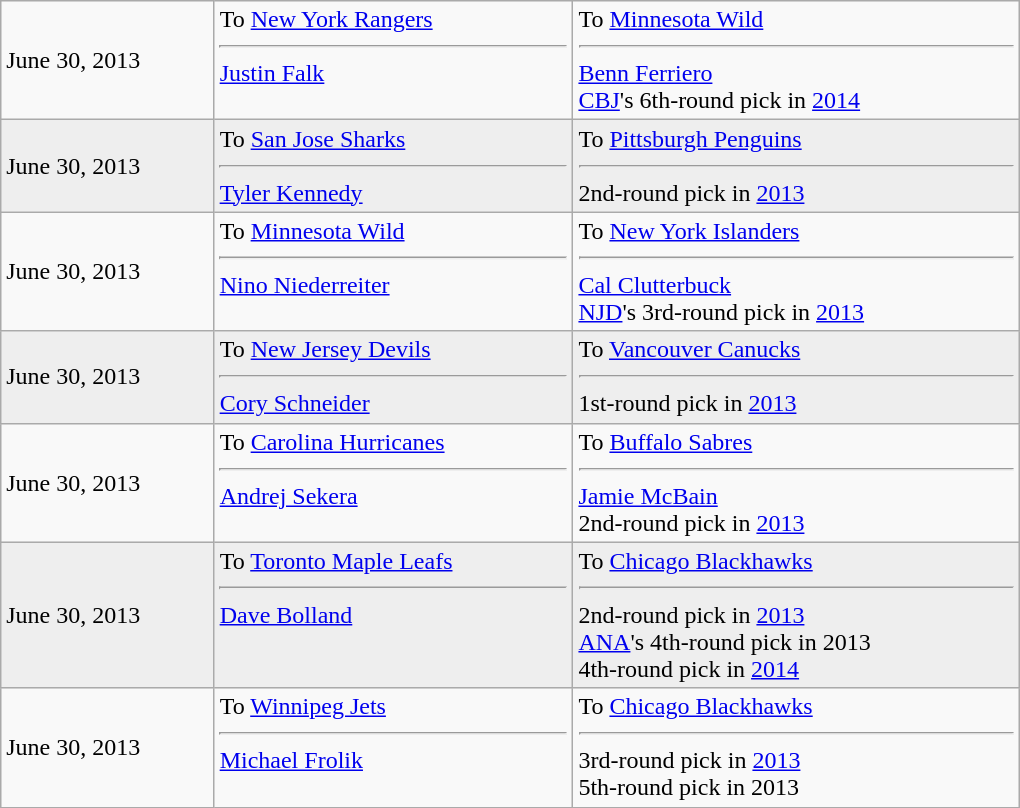<table class="wikitable" style="border:1px solid #999999; width:680px;">
<tr>
<td>June 30, 2013</td>
<td valign="top">To <a href='#'>New York Rangers</a><hr><a href='#'>Justin Falk</a></td>
<td valign="top">To <a href='#'>Minnesota Wild</a><hr><a href='#'>Benn Ferriero</a><br><a href='#'>CBJ</a>'s 6th-round pick in <a href='#'>2014</a></td>
</tr>
<tr bgcolor="eeeeee">
<td>June 30, 2013</td>
<td valign="top">To <a href='#'>San Jose Sharks</a><hr><a href='#'>Tyler Kennedy</a></td>
<td valign="top">To <a href='#'>Pittsburgh Penguins</a><hr>2nd-round pick in <a href='#'>2013</a></td>
</tr>
<tr>
<td>June 30, 2013</td>
<td valign="top">To <a href='#'>Minnesota Wild</a><hr><a href='#'>Nino Niederreiter</a></td>
<td valign="top">To <a href='#'>New York Islanders</a><hr><a href='#'>Cal Clutterbuck</a><br><a href='#'>NJD</a>'s 3rd-round pick in <a href='#'>2013</a></td>
</tr>
<tr bgcolor="eeeeee">
<td>June 30, 2013</td>
<td valign="top">To <a href='#'>New Jersey Devils</a><hr><a href='#'>Cory Schneider</a></td>
<td valign="top">To <a href='#'>Vancouver Canucks</a><hr>1st-round pick in <a href='#'>2013</a></td>
</tr>
<tr>
<td>June 30, 2013</td>
<td valign="top">To <a href='#'>Carolina Hurricanes</a><hr><a href='#'>Andrej Sekera</a></td>
<td valign="top">To <a href='#'>Buffalo Sabres</a><hr><a href='#'>Jamie McBain</a><br>2nd-round pick in <a href='#'>2013</a></td>
</tr>
<tr bgcolor="eeeeee">
<td>June 30, 2013</td>
<td valign="top">To <a href='#'>Toronto Maple Leafs</a><hr><a href='#'>Dave Bolland</a></td>
<td valign="top">To <a href='#'>Chicago Blackhawks</a><hr>2nd-round pick in <a href='#'>2013</a><br><a href='#'>ANA</a>'s 4th-round pick in 2013<br>4th-round pick in <a href='#'>2014</a></td>
</tr>
<tr>
<td>June 30, 2013</td>
<td valign="top">To <a href='#'>Winnipeg Jets</a><hr><a href='#'>Michael Frolik</a></td>
<td valign="top">To <a href='#'>Chicago Blackhawks</a><hr>3rd-round pick in <a href='#'>2013</a><br>5th-round pick in 2013</td>
</tr>
</table>
